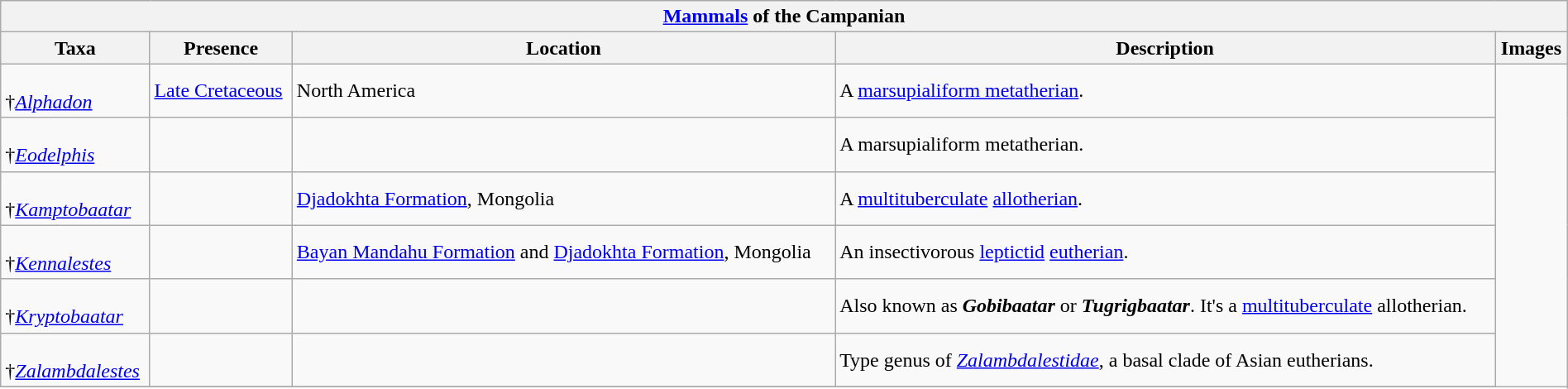<table class="wikitable" align="center" width="100%">
<tr>
<th colspan="5" align="center"><a href='#'>Mammals</a> of the Campanian</th>
</tr>
<tr>
<th>Taxa</th>
<th>Presence</th>
<th>Location</th>
<th>Description</th>
<th>Images</th>
</tr>
<tr>
<td><br>†<em><a href='#'>Alphadon</a></em></td>
<td><a href='#'>Late Cretaceous</a></td>
<td>North America</td>
<td>A <a href='#'>marsupialiform metatherian</a>.</td>
<td rowspan="99"></td>
</tr>
<tr>
<td><br>†<em><a href='#'>Eodelphis</a></em></td>
<td></td>
<td></td>
<td>A marsupialiform metatherian.</td>
</tr>
<tr>
<td><br>†<em><a href='#'>Kamptobaatar</a></em></td>
<td></td>
<td><a href='#'>Djadokhta Formation</a>, Mongolia</td>
<td>A <a href='#'>multituberculate</a> <a href='#'>allotherian</a>.</td>
</tr>
<tr>
<td><br>†<em><a href='#'>Kennalestes</a></em></td>
<td></td>
<td><a href='#'>Bayan Mandahu Formation</a> and <a href='#'>Djadokhta Formation</a>, Mongolia</td>
<td>An insectivorous <a href='#'>leptictid</a> <a href='#'>eutherian</a>.</td>
</tr>
<tr>
<td><br>†<em><a href='#'>Kryptobaatar</a></em></td>
<td></td>
<td></td>
<td>Also known as <strong><em>Gobibaatar</em></strong> or <strong><em>Tugrigbaatar</em></strong>. It's a <a href='#'>multituberculate</a> allotherian.</td>
</tr>
<tr>
<td><br>†<em><a href='#'>Zalambdalestes</a></em></td>
<td></td>
<td></td>
<td>Type genus of <em><a href='#'>Zalambdalestidae</a></em>, a basal clade of Asian eutherians.</td>
</tr>
<tr>
</tr>
</table>
